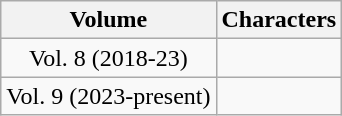<table class="wikitable plainrowheaders" style="text-align:center;" border="1">
<tr>
<th scope="col">Volume</th>
<th scope="col">Characters</th>
</tr>
<tr>
<td>Vol. 8 (2018-23)</td>
<td></td>
</tr>
<tr>
<td>Vol. 9 (2023-present)</td>
<td></td>
</tr>
</table>
